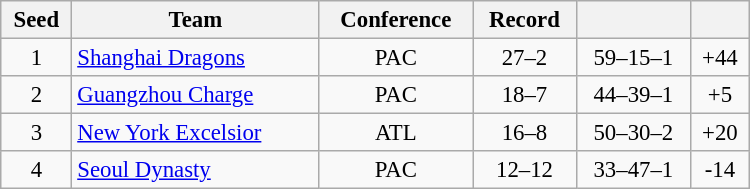<table class="wikitable"  style="font-size:95%; text-align:center; width:500px; ">
<tr>
<th>Seed</th>
<th>Team</th>
<th>Conference</th>
<th>Record</th>
<th></th>
<th></th>
</tr>
<tr>
<td>1</td>
<td align=left><a href='#'>Shanghai Dragons</a></td>
<td>PAC</td>
<td>27–2</td>
<td>59–15–1</td>
<td>+44</td>
</tr>
<tr>
<td>2</td>
<td align=left><a href='#'>Guangzhou Charge</a></td>
<td>PAC</td>
<td>18–7</td>
<td>44–39–1</td>
<td>+5</td>
</tr>
<tr>
<td>3</td>
<td align=left><a href='#'>New York Excelsior</a></td>
<td>ATL</td>
<td>16–8</td>
<td>50–30–2</td>
<td>+20</td>
</tr>
<tr>
<td>4</td>
<td align=left><a href='#'>Seoul Dynasty</a></td>
<td>PAC</td>
<td>12–12</td>
<td>33–47–1</td>
<td>-14</td>
</tr>
</table>
